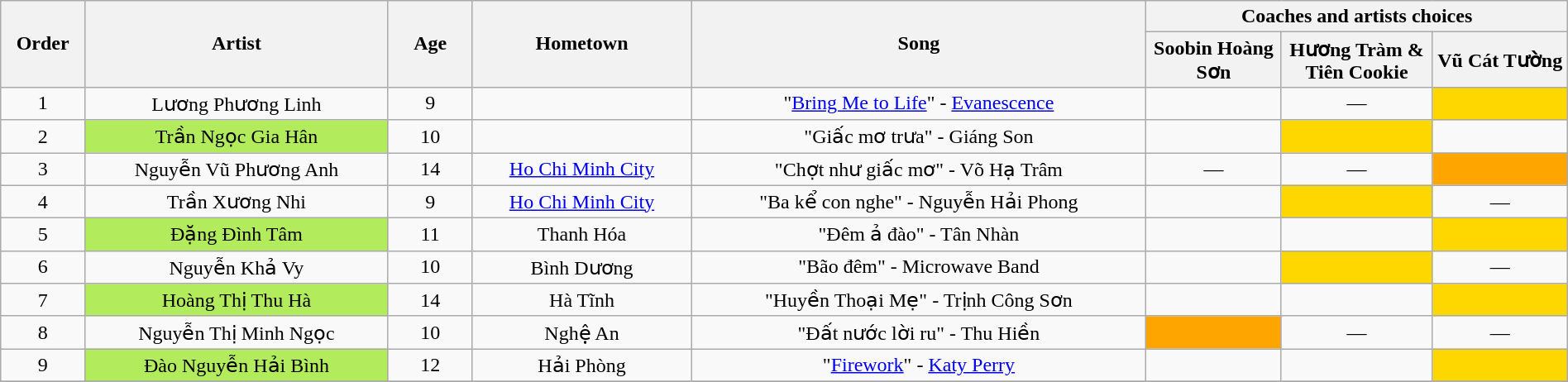<table class="wikitable" style="text-align:center; width:100%;">
<tr>
<th scope="col" rowspan="2" width="05%">Order</th>
<th scope="col" rowspan="2" width="18%">Artist</th>
<th scope="col" rowspan="2" width="05%">Age</th>
<th scope="col" rowspan="2" width="13%">Hometown</th>
<th scope="col" rowspan="2" width="27%">Song</th>
<th scope="col" colspan="4" width="26%">Coaches and artists choices</th>
</tr>
<tr>
<th width="08%">Soobin Hoàng Sơn</th>
<th width="09%">Hương Tràm & Tiên Cookie</th>
<th width="08%">Vũ Cát Tường</th>
</tr>
<tr>
<td scope="row">1</td>
<td>Lương Phương Linh</td>
<td>9</td>
<td></td>
<td>"<a href='#'>Bring Me to Life</a>" - <a href='#'>Evanescence</a></td>
<td style="text-align:center;"></td>
<td>—</td>
<td style="background:gold;text-align:center;"></td>
</tr>
<tr>
<td scope="row">2</td>
<td style="background-color:#B2EC5D;">Trần Ngọc Gia Hân</td>
<td>10</td>
<td></td>
<td>"Giấc mơ trưa" - Giáng Son</td>
<td style="text-align:center;"></td>
<td style="background:gold;text-align:center;"></td>
<td style="text-align:center;"></td>
</tr>
<tr>
<td scope="row">3</td>
<td>Nguyễn Vũ Phương Anh</td>
<td>14</td>
<td><a href='#'>Ho Chi Minh City</a></td>
<td>"Chợt như giấc mơ" - Võ Hạ Trâm</td>
<td>—</td>
<td>—</td>
<td style="background:orange;text-align:center;"></td>
</tr>
<tr>
<td scope="row">4</td>
<td>Trần Xương Nhi</td>
<td>9</td>
<td><a href='#'>Ho Chi Minh City</a></td>
<td>"Ba kể con nghe" - Nguyễn Hải Phong</td>
<td style="text-align:center;"></td>
<td style="background:gold;text-align:center;"></td>
<td>—</td>
</tr>
<tr>
<td scope="row">5</td>
<td style="background-color:#B2EC5D;">Đặng Đình Tâm</td>
<td>11</td>
<td>Thanh Hóa</td>
<td>"Đêm ả đào" - Tân Nhàn</td>
<td style="text-align:center;"></td>
<td style="text-align:center;"></td>
<td style="background:gold;text-align:center;"></td>
</tr>
<tr>
<td scope="row">6</td>
<td>Nguyễn Khả Vy</td>
<td>10</td>
<td>Bình Dương</td>
<td>"Bão đêm" - Microwave Band</td>
<td style="text-align:center;"></td>
<td style="background:gold;text-align:center;"></td>
<td>—</td>
</tr>
<tr>
<td scope="row">7</td>
<td style="background-color:#B2EC5D;">Hoàng Thị Thu Hà</td>
<td>14</td>
<td>Hà Tĩnh</td>
<td>"Huyền Thoại Mẹ" - Trịnh Công Sơn</td>
<td style="text-align:center;"></td>
<td style="text-align:center;"></td>
<td style="background:gold;text-align:center;"></td>
</tr>
<tr>
<td scope="row">8</td>
<td>Nguyễn Thị Minh Ngọc</td>
<td>10</td>
<td>Nghệ An</td>
<td>"Đất nước lời ru" - Thu Hiền</td>
<td style="background:orange;text-align:center;"></td>
<td>—</td>
<td>—</td>
</tr>
<tr>
<td scope="row">9</td>
<td style="background-color:#B2EC5D;">Đào Nguyễn Hải Bình</td>
<td>12</td>
<td>Hải Phòng</td>
<td>"<a href='#'>Firework</a>" - <a href='#'>Katy Perry</a></td>
<td style="text-align:center;"></td>
<td style="text-align:center;"></td>
<td style="background:gold;text-align:center;"></td>
</tr>
<tr>
</tr>
</table>
